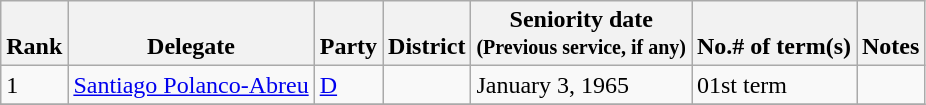<table class="wikitable sortable">
<tr valign=bottom>
<th>Rank</th>
<th>Delegate</th>
<th>Party</th>
<th>District</th>
<th>Seniority date<br><small>(Previous service, if any)</small><br></th>
<th>No.# of term(s)</th>
<th>Notes</th>
</tr>
<tr>
<td>1</td>
<td><a href='#'>Santiago Polanco-Abreu</a></td>
<td><a href='#'>D</a></td>
<td></td>
<td>January 3, 1965</td>
<td>01st term</td>
<td></td>
</tr>
<tr>
</tr>
</table>
